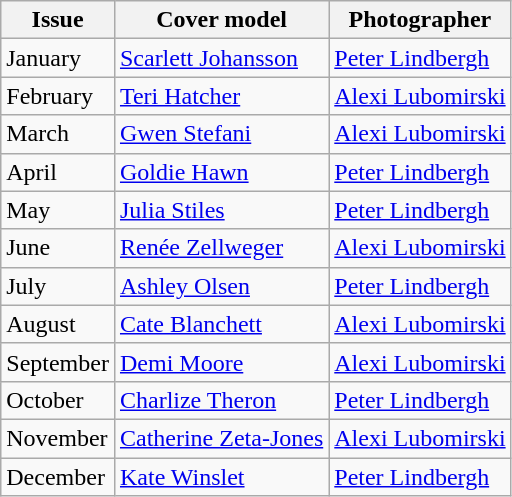<table class="sortable wikitable">
<tr>
<th>Issue</th>
<th>Cover model</th>
<th>Photographer</th>
</tr>
<tr>
<td>January</td>
<td><a href='#'>Scarlett Johansson</a></td>
<td><a href='#'>Peter Lindbergh</a></td>
</tr>
<tr>
<td>February</td>
<td><a href='#'>Teri Hatcher</a></td>
<td><a href='#'>Alexi Lubomirski</a></td>
</tr>
<tr>
<td>March</td>
<td><a href='#'>Gwen Stefani</a></td>
<td><a href='#'>Alexi Lubomirski</a></td>
</tr>
<tr>
<td>April</td>
<td><a href='#'>Goldie Hawn</a></td>
<td><a href='#'>Peter Lindbergh</a></td>
</tr>
<tr>
<td>May</td>
<td><a href='#'>Julia Stiles</a></td>
<td><a href='#'>Peter Lindbergh</a></td>
</tr>
<tr>
<td>June</td>
<td><a href='#'>Renée Zellweger</a></td>
<td><a href='#'>Alexi Lubomirski</a></td>
</tr>
<tr>
<td>July</td>
<td><a href='#'>Ashley Olsen</a></td>
<td><a href='#'>Peter Lindbergh</a></td>
</tr>
<tr>
<td>August</td>
<td><a href='#'>Cate Blanchett</a></td>
<td><a href='#'>Alexi Lubomirski</a></td>
</tr>
<tr>
<td>September</td>
<td><a href='#'>Demi Moore</a></td>
<td><a href='#'>Alexi Lubomirski</a></td>
</tr>
<tr>
<td>October</td>
<td><a href='#'>Charlize Theron</a></td>
<td><a href='#'>Peter Lindbergh</a></td>
</tr>
<tr>
<td>November</td>
<td><a href='#'>Catherine Zeta-Jones</a></td>
<td><a href='#'>Alexi Lubomirski</a></td>
</tr>
<tr>
<td>December</td>
<td><a href='#'>Kate Winslet</a></td>
<td><a href='#'>Peter Lindbergh</a></td>
</tr>
</table>
